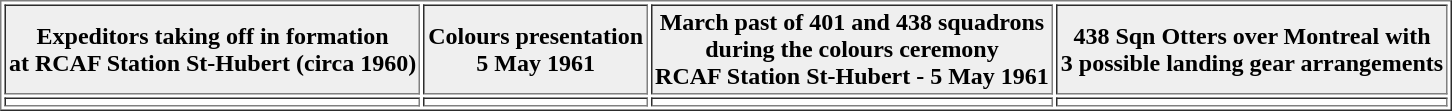<table align="center" border="1" cellpadding="2">
<tr>
<th style="background:#efefef;"><strong>Expeditors taking off in formation<br>at RCAF Station St-Hubert (circa 1960)</strong></th>
<th style="background:#efefef;"><strong>Colours presentation<br>5 May 1961</strong></th>
<th style="background:#efefef;"><strong>March past of 401 and 438 squadrons<br>during the colours ceremony<br>RCAF Station St-Hubert - 5 May 1961</strong></th>
<th style="background:#efefef;"><strong>438 Sqn Otters over Montreal with<br>3 possible landing gear arrangements</strong></th>
</tr>
<tr>
<td align="center"></td>
<td align="center"></td>
<td align="center"></td>
<td align="center"></td>
</tr>
</table>
